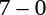<table style="text-align:center">
<tr>
<th width=200></th>
<th width=100></th>
<th width=200></th>
</tr>
<tr>
<td align=right><strong></strong></td>
<td>7 – 0</td>
<td align=left></td>
</tr>
</table>
